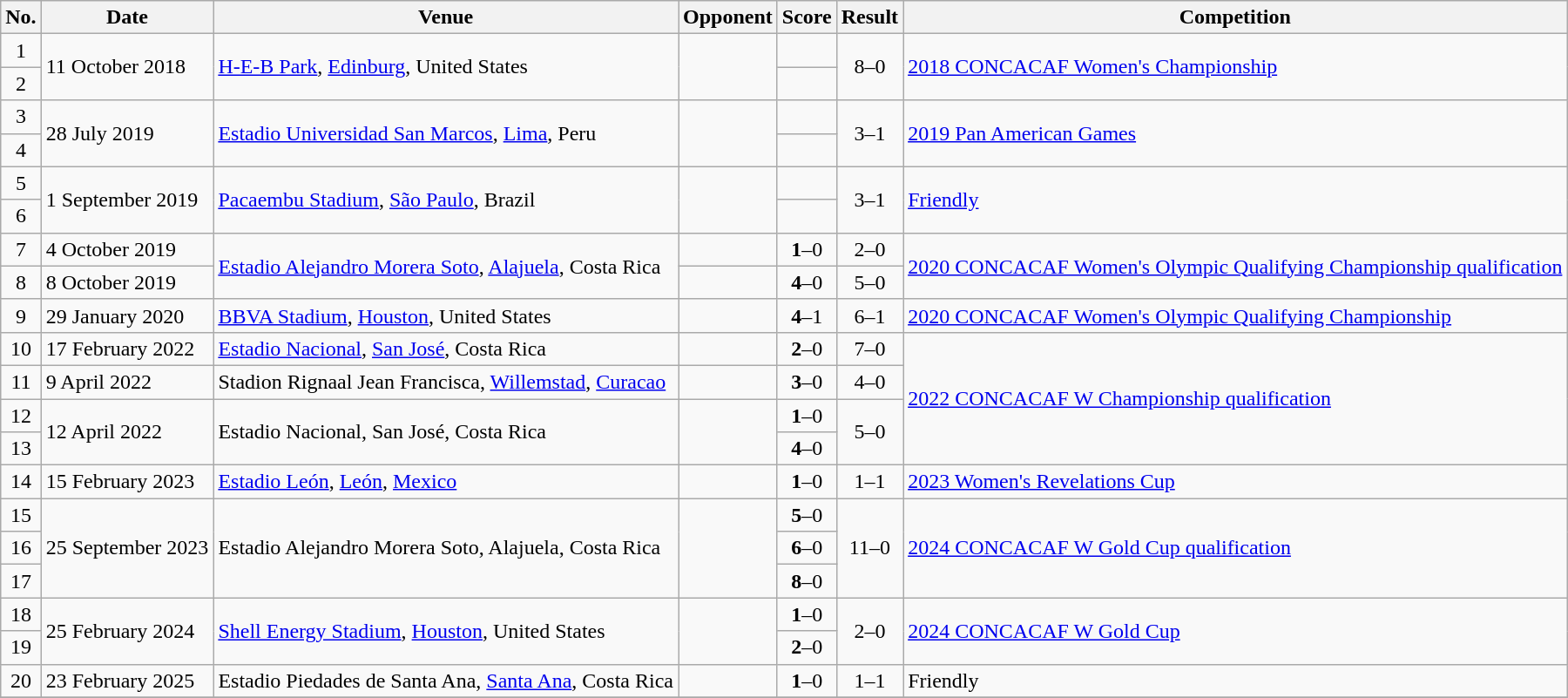<table class="wikitable plainrowheaders">
<tr>
<th>No.</th>
<th>Date</th>
<th>Venue</th>
<th>Opponent</th>
<th>Score</th>
<th>Result</th>
<th>Competition</th>
</tr>
<tr>
<td align="center">1</td>
<td rowspan=2>11 October 2018</td>
<td rowspan=2><a href='#'>H-E-B Park</a>, <a href='#'>Edinburg</a>, United States</td>
<td rowspan=2></td>
<td></td>
<td rowspan=2 style="text-align:center;">8–0</td>
<td rowspan=2><a href='#'>2018 CONCACAF Women's Championship</a></td>
</tr>
<tr>
<td align="center">2</td>
<td></td>
</tr>
<tr>
<td align="center">3</td>
<td rowspan=2>28 July 2019</td>
<td rowspan=2><a href='#'>Estadio Universidad San Marcos</a>, <a href='#'>Lima</a>, Peru</td>
<td rowspan=2></td>
<td></td>
<td rowspan=2 style="text-align:center;">3–1</td>
<td rowspan=2><a href='#'>2019 Pan American Games</a></td>
</tr>
<tr>
<td align="center">4</td>
<td></td>
</tr>
<tr>
<td align="center">5</td>
<td rowspan=2>1 September 2019</td>
<td rowspan=2><a href='#'>Pacaembu Stadium</a>, <a href='#'>São Paulo</a>, Brazil</td>
<td rowspan=2></td>
<td></td>
<td rowspan=2 align=center>3–1</td>
<td rowspan=2><a href='#'>Friendly</a></td>
</tr>
<tr>
<td align="center">6</td>
<td></td>
</tr>
<tr>
<td align="center">7</td>
<td>4 October 2019</td>
<td rowspan=2><a href='#'>Estadio Alejandro Morera Soto</a>, <a href='#'>Alajuela</a>, Costa Rica</td>
<td></td>
<td align=center><strong>1</strong>–0</td>
<td align=center>2–0</td>
<td rowspan=2><a href='#'>2020 CONCACAF Women's Olympic Qualifying Championship qualification</a></td>
</tr>
<tr>
<td align="center">8</td>
<td>8 October 2019</td>
<td></td>
<td align=center><strong>4</strong>–0</td>
<td align=center>5–0</td>
</tr>
<tr>
<td align="center">9</td>
<td>29 January 2020</td>
<td><a href='#'>BBVA Stadium</a>, <a href='#'>Houston</a>, United States</td>
<td></td>
<td align="center"><strong>4</strong>–1</td>
<td align="center">6–1</td>
<td><a href='#'>2020 CONCACAF Women's Olympic Qualifying Championship</a></td>
</tr>
<tr>
<td align="center">10</td>
<td>17 February 2022</td>
<td><a href='#'>Estadio Nacional</a>, <a href='#'>San José</a>, Costa Rica</td>
<td></td>
<td align=center><strong>2</strong>–0</td>
<td align=center>7–0</td>
<td rowspan=4><a href='#'>2022 CONCACAF W Championship qualification</a></td>
</tr>
<tr>
<td align="center">11</td>
<td>9 April 2022</td>
<td>Stadion Rignaal Jean Francisca, <a href='#'>Willemstad</a>, <a href='#'>Curacao</a></td>
<td></td>
<td align=center><strong>3</strong>–0</td>
<td align=center>4–0</td>
</tr>
<tr>
<td align="center">12</td>
<td rowspan=2>12 April 2022</td>
<td rowspan=2>Estadio Nacional, San José, Costa Rica</td>
<td rowspan=2></td>
<td align=center><strong>1</strong>–0</td>
<td rowspan=2 align=center>5–0</td>
</tr>
<tr>
<td align="center">13</td>
<td align=center><strong>4</strong>–0</td>
</tr>
<tr>
<td align="center">14</td>
<td>15 February 2023</td>
<td><a href='#'>Estadio León</a>, <a href='#'>León</a>, <a href='#'>Mexico</a></td>
<td></td>
<td align=center><strong>1</strong>–0</td>
<td align=center>1–1</td>
<td><a href='#'>2023 Women's Revelations Cup</a></td>
</tr>
<tr>
<td align="center">15</td>
<td rowspan=3>25 September 2023</td>
<td rowspan=3>Estadio Alejandro Morera Soto, Alajuela, Costa Rica</td>
<td rowspan=3></td>
<td align=center><strong>5</strong>–0</td>
<td rowspan=3 align=center>11–0</td>
<td rowspan=3><a href='#'>2024 CONCACAF W Gold Cup qualification</a></td>
</tr>
<tr>
<td align="center">16</td>
<td align=center><strong>6</strong>–0</td>
</tr>
<tr>
<td align="center">17</td>
<td align=center><strong>8</strong>–0</td>
</tr>
<tr>
<td align="center">18</td>
<td rowspan=2>25 February 2024</td>
<td rowspan=2><a href='#'>Shell Energy Stadium</a>, <a href='#'>Houston</a>, United States</td>
<td rowspan=2></td>
<td align=center><strong>1</strong>–0</td>
<td rowspan=2 align=center>2–0</td>
<td rowspan=2><a href='#'>2024 CONCACAF W Gold Cup</a></td>
</tr>
<tr>
<td align="center">19</td>
<td align=center><strong>2</strong>–0</td>
</tr>
<tr>
<td align="center">20</td>
<td>23 February 2025</td>
<td>Estadio Piedades de Santa Ana, <a href='#'>Santa Ana</a>, Costa Rica</td>
<td></td>
<td align=center><strong>1</strong>–0</td>
<td align=center>1–1</td>
<td>Friendly</td>
</tr>
<tr>
</tr>
</table>
